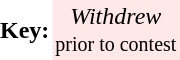<table border="0" cellspacing="0" cellpadding="2">
<tr>
<td><strong>Key:</strong></td>
<td align="center" bgcolor=#FFE8E8><em>Withdrew</em><br><small>prior to contest</small></td>
</tr>
</table>
